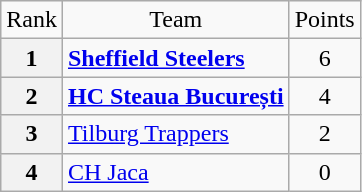<table class="wikitable" style="text-align: center;">
<tr>
<td>Rank</td>
<td>Team</td>
<td>Points</td>
</tr>
<tr>
<th>1</th>
<td style="text-align: left;"> <strong><a href='#'>Sheffield Steelers</a></strong></td>
<td>6</td>
</tr>
<tr>
<th>2</th>
<td style="text-align: left;"> <strong><a href='#'>HC Steaua București</a></strong></td>
<td>4</td>
</tr>
<tr>
<th>3</th>
<td style="text-align: left;"> <a href='#'>Tilburg Trappers</a></td>
<td>2</td>
</tr>
<tr>
<th>4</th>
<td style="text-align: left;"> <a href='#'>CH Jaca</a></td>
<td>0</td>
</tr>
</table>
